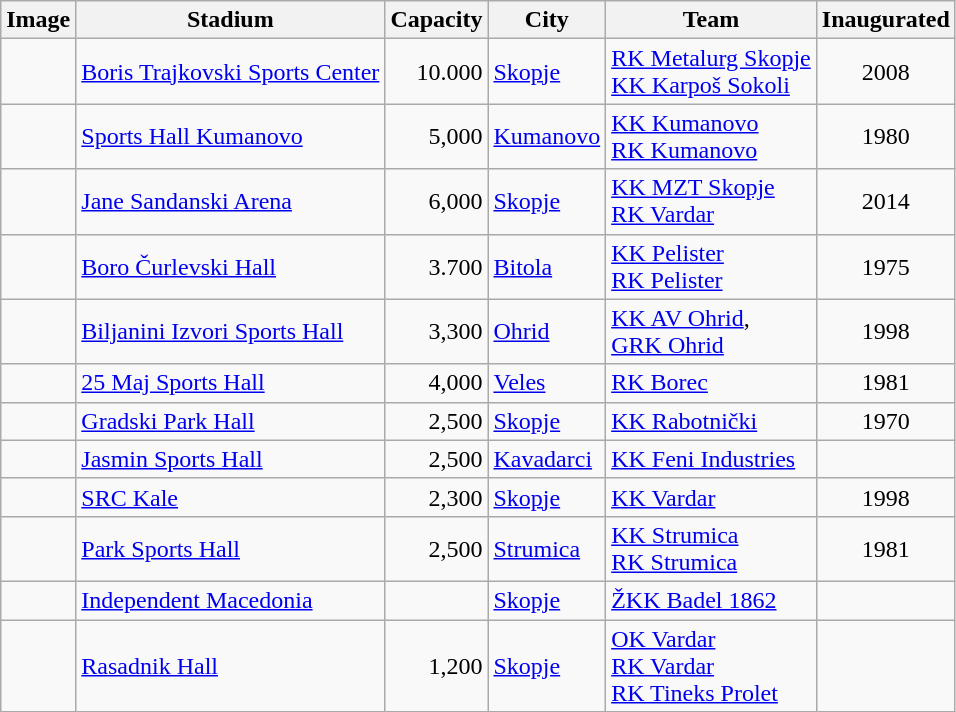<table class="wikitable sortable">
<tr>
<th>Image</th>
<th>Stadium</th>
<th>Capacity</th>
<th>City</th>
<th>Team</th>
<th>Inaugurated</th>
</tr>
<tr>
<td></td>
<td><a href='#'>Boris Trajkovski Sports Center</a></td>
<td align="right">10.000</td>
<td><a href='#'>Skopje</a></td>
<td><a href='#'>RK Metalurg Skopje</a> <br> <a href='#'>KK Karpoš Sokoli</a></td>
<td align="center">2008</td>
</tr>
<tr>
<td></td>
<td><a href='#'>Sports Hall Kumanovo</a></td>
<td align="right">5,000</td>
<td><a href='#'>Kumanovo</a></td>
<td><a href='#'>KK Kumanovo</a><br><a href='#'>RK Kumanovo</a></td>
<td align="center">1980</td>
</tr>
<tr>
<td></td>
<td><a href='#'>Jane Sandanski Arena</a></td>
<td align="right">6,000</td>
<td><a href='#'>Skopje</a></td>
<td><a href='#'>KK MZT Skopje</a><br><a href='#'>RK Vardar</a></td>
<td align="center">2014</td>
</tr>
<tr>
<td></td>
<td><a href='#'>Boro Čurlevski Hall</a></td>
<td align="right">3.700</td>
<td><a href='#'>Bitola</a></td>
<td><a href='#'>KK Pelister</a><br><a href='#'>RK Pelister</a></td>
<td align="center">1975</td>
</tr>
<tr>
<td></td>
<td><a href='#'>Biljanini Izvori Sports Hall</a></td>
<td align="right">3,300</td>
<td><a href='#'>Ohrid</a></td>
<td><a href='#'>KK AV Ohrid</a>,<br><a href='#'>GRK Ohrid</a></td>
<td align="center">1998</td>
</tr>
<tr>
<td></td>
<td><a href='#'>25 Maj Sports Hall</a></td>
<td align="right">4,000</td>
<td><a href='#'>Veles</a></td>
<td><a href='#'>RK Borec</a></td>
<td align="center">1981</td>
</tr>
<tr>
<td></td>
<td><a href='#'>Gradski Park Hall</a></td>
<td align="right">2,500</td>
<td><a href='#'>Skopje</a></td>
<td><a href='#'>KK Rabotnički</a></td>
<td align="center">1970</td>
</tr>
<tr>
<td></td>
<td><a href='#'>Jasmin Sports Hall</a></td>
<td align="right">2,500</td>
<td><a href='#'>Kavadarci</a></td>
<td><a href='#'>KK Feni Industries</a></td>
<td align="center"></td>
</tr>
<tr>
<td></td>
<td><a href='#'>SRC Kale</a></td>
<td align="right">2,300</td>
<td><a href='#'>Skopje</a></td>
<td><a href='#'>KK Vardar</a></td>
<td align="center">1998</td>
</tr>
<tr>
<td></td>
<td><a href='#'>Park Sports Hall</a></td>
<td align="right">2,500</td>
<td><a href='#'>Strumica</a></td>
<td><a href='#'>KK Strumica</a><br><a href='#'>RK Strumica</a></td>
<td align="center">1981</td>
</tr>
<tr>
<td></td>
<td><a href='#'>Independent Macedonia</a></td>
<td align="right"></td>
<td><a href='#'>Skopje</a></td>
<td><a href='#'>ŽKK Badel 1862</a></td>
<td align="center"></td>
</tr>
<tr>
<td></td>
<td><a href='#'>Rasadnik Hall</a></td>
<td align="right">1,200</td>
<td><a href='#'>Skopje</a></td>
<td><a href='#'>OK Vardar</a><br><a href='#'>RK Vardar</a><br><a href='#'>RK Tineks Prolet</a></td>
<td align="center"></td>
</tr>
</table>
